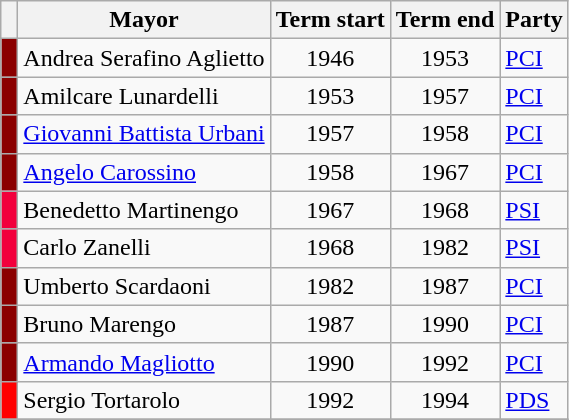<table class="wikitable">
<tr>
<th class=unsortable> </th>
<th>Mayor</th>
<th>Term start</th>
<th>Term end</th>
<th>Party</th>
</tr>
<tr>
<th style="background:#8B0000;"></th>
<td>Andrea Serafino Aglietto</td>
<td align=center>1946</td>
<td align=center>1953</td>
<td><a href='#'>PCI</a></td>
</tr>
<tr>
<th style="background:#8B0000;"></th>
<td>Amilcare Lunardelli</td>
<td align=center>1953</td>
<td align=center>1957</td>
<td><a href='#'>PCI</a></td>
</tr>
<tr>
<th style="background:#8B0000;"></th>
<td><a href='#'>Giovanni Battista Urbani</a></td>
<td align=center>1957</td>
<td align=center>1958</td>
<td><a href='#'>PCI</a></td>
</tr>
<tr>
<th style="background:#8B0000;"></th>
<td><a href='#'>Angelo Carossino</a></td>
<td align=center>1958</td>
<td align=center>1967</td>
<td><a href='#'>PCI</a></td>
</tr>
<tr>
<th style="background:#F2003C;"></th>
<td>Benedetto Martinengo</td>
<td align=center>1967</td>
<td align=center>1968</td>
<td><a href='#'>PSI</a></td>
</tr>
<tr>
<th style="background:#F2003C;"></th>
<td>Carlo Zanelli</td>
<td align=center>1968</td>
<td align=center>1982</td>
<td><a href='#'>PSI</a></td>
</tr>
<tr>
<th style="background:#8B0000;"></th>
<td>Umberto Scardaoni</td>
<td align=center>1982</td>
<td align=center>1987</td>
<td><a href='#'>PCI</a></td>
</tr>
<tr>
<th style="background:#8B0000;"></th>
<td>Bruno Marengo</td>
<td align=center>1987</td>
<td align=center>1990</td>
<td><a href='#'>PCI</a></td>
</tr>
<tr>
<th style="background:#8B0000;"></th>
<td><a href='#'>Armando Magliotto</a></td>
<td align=center>1990</td>
<td align=center>1992</td>
<td><a href='#'>PCI</a></td>
</tr>
<tr>
<th style="background:#FF0000;"></th>
<td>Sergio Tortarolo</td>
<td align=center>1992</td>
<td align=center>1994</td>
<td><a href='#'>PDS</a></td>
</tr>
<tr>
</tr>
</table>
